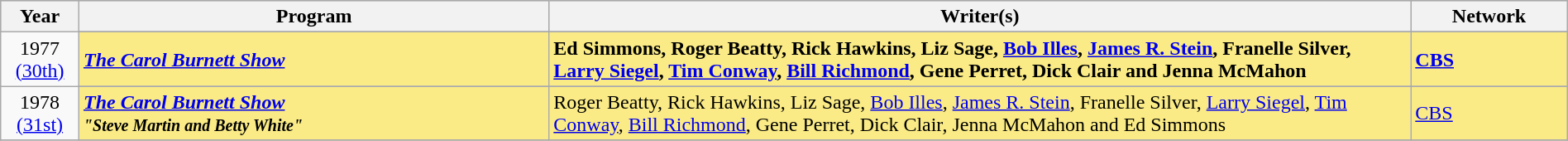<table class="wikitable" style="width:100%">
<tr bgcolor="#bebebe">
<th width="5%">Year</th>
<th width="30%">Program</th>
<th width="55%">Writer(s)</th>
<th width="10%">Network</th>
</tr>
<tr>
<td rowspan=2 style="text-align:center">1977<br><a href='#'>(30th)</a><br></td>
</tr>
<tr style="background:#FAEB86">
<td><strong><em><a href='#'>The Carol Burnett Show</a></em></strong></td>
<td><strong>Ed Simmons, Roger Beatty, Rick Hawkins, Liz Sage, <a href='#'>Bob Illes</a>, <a href='#'>James R. Stein</a>, Franelle Silver, <a href='#'>Larry Siegel</a>, <a href='#'>Tim Conway</a>, <a href='#'>Bill Richmond</a>, Gene Perret, Dick Clair and Jenna McMahon</strong></td>
<td><strong><a href='#'>CBS</a></strong></td>
</tr>
<tr>
<td rowspan=2 style="text-align:center">1978<br><a href='#'>(31st)</a><br></td>
</tr>
<tr style="background:#FAEB86">
<td><strong><em><a href='#'>The Carol Burnett Show</a><em><br><small>"Steve Martin and Betty White"</small><strong></td>
<td></strong>Roger Beatty, Rick Hawkins, Liz Sage, <a href='#'>Bob Illes</a>, <a href='#'>James R. Stein</a>, Franelle Silver, <a href='#'>Larry Siegel</a>, <a href='#'>Tim Conway</a>, <a href='#'>Bill Richmond</a>, Gene Perret, Dick Clair, Jenna McMahon and Ed Simmons<strong></td>
<td></strong><a href='#'>CBS</a><strong></td>
</tr>
<tr>
</tr>
</table>
